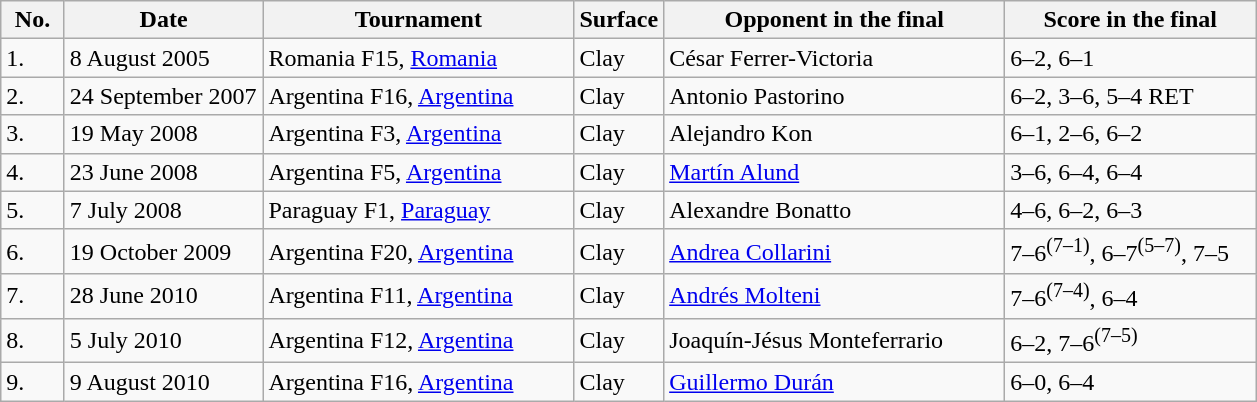<table class="wikitable">
<tr>
<th width=35>No.</th>
<th width=125>Date</th>
<th width=200>Tournament</th>
<th width=50>Surface</th>
<th width=220>Opponent in the final</th>
<th width=160>Score in the final</th>
</tr>
<tr>
<td>1.</td>
<td>8 August 2005</td>
<td>Romania F15, <a href='#'>Romania</a></td>
<td>Clay</td>
<td> César Ferrer-Victoria</td>
<td>6–2, 6–1</td>
</tr>
<tr>
<td>2.</td>
<td>24 September 2007</td>
<td>Argentina F16, <a href='#'>Argentina</a></td>
<td>Clay</td>
<td> Antonio Pastorino</td>
<td>6–2, 3–6, 5–4 RET</td>
</tr>
<tr>
<td>3.</td>
<td>19 May 2008</td>
<td>Argentina F3, <a href='#'>Argentina</a></td>
<td>Clay</td>
<td> Alejandro Kon</td>
<td>6–1, 2–6, 6–2</td>
</tr>
<tr>
<td>4.</td>
<td>23 June 2008</td>
<td>Argentina F5, <a href='#'>Argentina</a></td>
<td>Clay</td>
<td> <a href='#'>Martín Alund</a></td>
<td>3–6, 6–4, 6–4</td>
</tr>
<tr>
<td>5.</td>
<td>7 July 2008</td>
<td>Paraguay F1, <a href='#'>Paraguay</a></td>
<td>Clay</td>
<td> Alexandre Bonatto</td>
<td>4–6, 6–2, 6–3</td>
</tr>
<tr>
<td>6.</td>
<td>19 October 2009</td>
<td>Argentina F20, <a href='#'>Argentina</a></td>
<td>Clay</td>
<td> <a href='#'>Andrea Collarini</a></td>
<td>7–6<sup>(7–1)</sup>, 6–7<sup>(5–7)</sup>, 7–5</td>
</tr>
<tr>
<td>7.</td>
<td>28 June 2010</td>
<td>Argentina F11, <a href='#'>Argentina</a></td>
<td>Clay</td>
<td> <a href='#'>Andrés Molteni</a></td>
<td>7–6<sup>(7–4)</sup>, 6–4</td>
</tr>
<tr>
<td>8.</td>
<td>5 July 2010</td>
<td>Argentina F12, <a href='#'>Argentina</a></td>
<td>Clay</td>
<td> Joaquín-Jésus Monteferrario</td>
<td>6–2, 7–6<sup>(7–5)</sup></td>
</tr>
<tr>
<td>9.</td>
<td>9 August 2010</td>
<td>Argentina F16, <a href='#'>Argentina</a></td>
<td>Clay</td>
<td> <a href='#'>Guillermo Durán</a></td>
<td>6–0, 6–4</td>
</tr>
</table>
